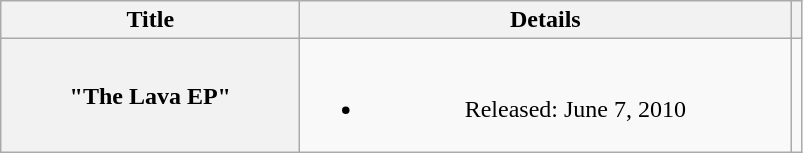<table class="wikitable plainrowheaders" style="text-align:center;">
<tr>
<th scope="col" style="width:12em;">Title</th>
<th scope="col" style="width:20em;">Details</th>
<th scope="col"></th>
</tr>
<tr>
<th scope="row">"The Lava EP"</th>
<td><br><ul><li>Released: June 7, 2010</li></ul></td>
<td style="text-align:center;"></td>
</tr>
</table>
